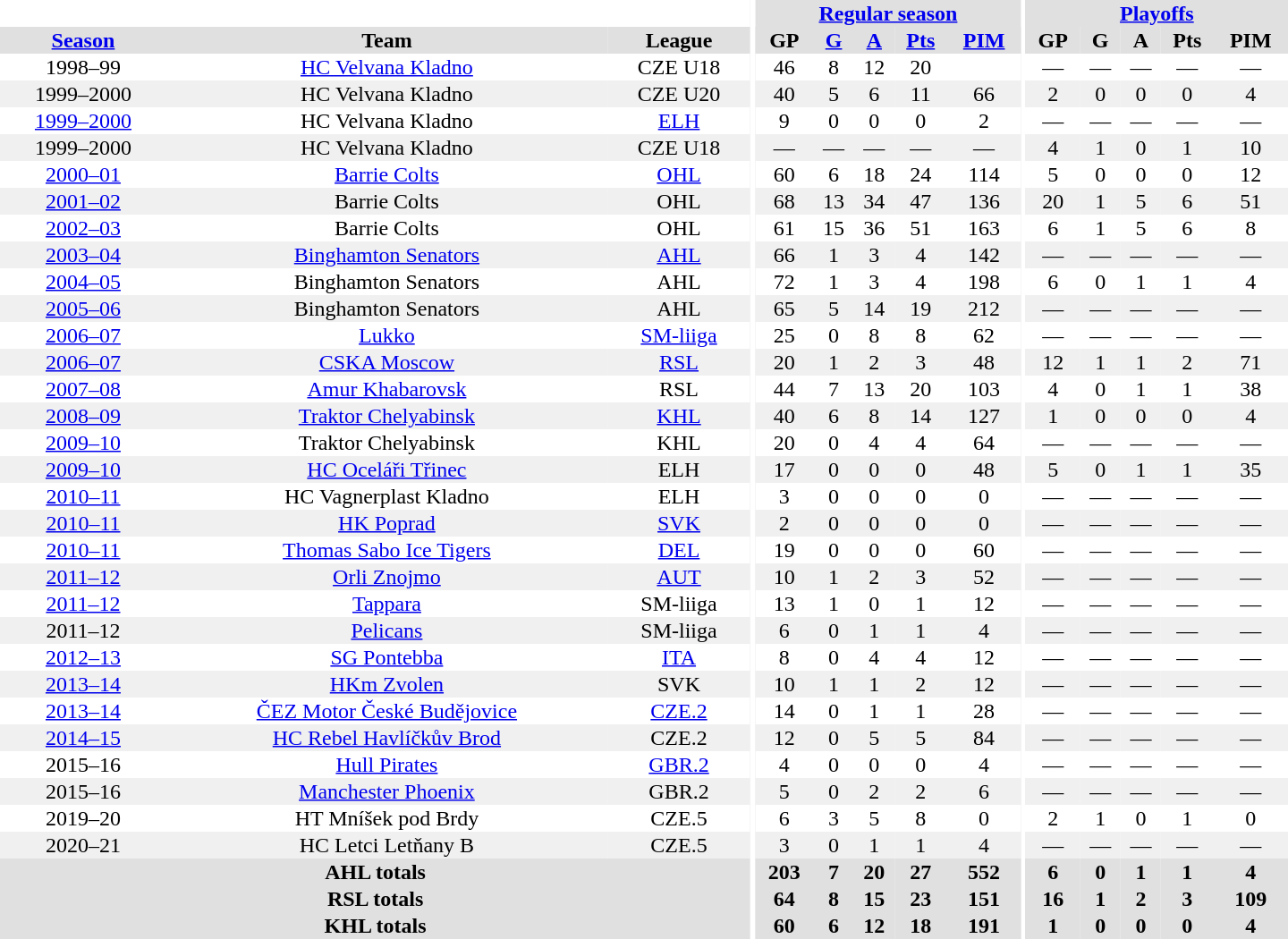<table border="0" cellpadding="1" cellspacing="0" style="text-align:center; width:60em">
<tr bgcolor="#e0e0e0">
<th colspan="3" bgcolor="#ffffff"></th>
<th rowspan="99" bgcolor="#ffffff"></th>
<th colspan="5"><a href='#'>Regular season</a></th>
<th rowspan="99" bgcolor="#ffffff"></th>
<th colspan="5"><a href='#'>Playoffs</a></th>
</tr>
<tr bgcolor="#e0e0e0">
<th><a href='#'>Season</a></th>
<th>Team</th>
<th>League</th>
<th>GP</th>
<th><a href='#'>G</a></th>
<th><a href='#'>A</a></th>
<th><a href='#'>Pts</a></th>
<th><a href='#'>PIM</a></th>
<th>GP</th>
<th>G</th>
<th>A</th>
<th>Pts</th>
<th>PIM</th>
</tr>
<tr>
<td>1998–99</td>
<td><a href='#'>HC Velvana Kladno</a></td>
<td>CZE U18</td>
<td>46</td>
<td>8</td>
<td>12</td>
<td>20</td>
<td></td>
<td>—</td>
<td>—</td>
<td>—</td>
<td>—</td>
<td>—</td>
</tr>
<tr bgcolor="#f0f0f0">
<td>1999–2000</td>
<td>HC Velvana Kladno</td>
<td>CZE U20</td>
<td>40</td>
<td>5</td>
<td>6</td>
<td>11</td>
<td>66</td>
<td>2</td>
<td>0</td>
<td>0</td>
<td>0</td>
<td>4</td>
</tr>
<tr>
<td><a href='#'>1999–2000</a></td>
<td>HC Velvana Kladno</td>
<td><a href='#'>ELH</a></td>
<td>9</td>
<td>0</td>
<td>0</td>
<td>0</td>
<td>2</td>
<td>—</td>
<td>—</td>
<td>—</td>
<td>—</td>
<td>—</td>
</tr>
<tr bgcolor="#f0f0f0">
<td>1999–2000</td>
<td>HC Velvana Kladno</td>
<td>CZE U18</td>
<td>—</td>
<td>—</td>
<td>—</td>
<td>—</td>
<td>—</td>
<td>4</td>
<td>1</td>
<td>0</td>
<td>1</td>
<td>10</td>
</tr>
<tr>
<td><a href='#'>2000–01</a></td>
<td><a href='#'>Barrie Colts</a></td>
<td><a href='#'>OHL</a></td>
<td>60</td>
<td>6</td>
<td>18</td>
<td>24</td>
<td>114</td>
<td>5</td>
<td>0</td>
<td>0</td>
<td>0</td>
<td>12</td>
</tr>
<tr bgcolor="#f0f0f0">
<td><a href='#'>2001–02</a></td>
<td>Barrie Colts</td>
<td>OHL</td>
<td>68</td>
<td>13</td>
<td>34</td>
<td>47</td>
<td>136</td>
<td>20</td>
<td>1</td>
<td>5</td>
<td>6</td>
<td>51</td>
</tr>
<tr>
<td><a href='#'>2002–03</a></td>
<td>Barrie Colts</td>
<td>OHL</td>
<td>61</td>
<td>15</td>
<td>36</td>
<td>51</td>
<td>163</td>
<td>6</td>
<td>1</td>
<td>5</td>
<td>6</td>
<td>8</td>
</tr>
<tr bgcolor="#f0f0f0">
<td><a href='#'>2003–04</a></td>
<td><a href='#'>Binghamton Senators</a></td>
<td><a href='#'>AHL</a></td>
<td>66</td>
<td>1</td>
<td>3</td>
<td>4</td>
<td>142</td>
<td>—</td>
<td>—</td>
<td>—</td>
<td>—</td>
<td>—</td>
</tr>
<tr>
<td><a href='#'>2004–05</a></td>
<td>Binghamton Senators</td>
<td>AHL</td>
<td>72</td>
<td>1</td>
<td>3</td>
<td>4</td>
<td>198</td>
<td>6</td>
<td>0</td>
<td>1</td>
<td>1</td>
<td>4</td>
</tr>
<tr bgcolor="#f0f0f0">
<td><a href='#'>2005–06</a></td>
<td>Binghamton Senators</td>
<td>AHL</td>
<td>65</td>
<td>5</td>
<td>14</td>
<td>19</td>
<td>212</td>
<td>—</td>
<td>—</td>
<td>—</td>
<td>—</td>
<td>—</td>
</tr>
<tr>
<td><a href='#'>2006–07</a></td>
<td><a href='#'>Lukko</a></td>
<td><a href='#'>SM-liiga</a></td>
<td>25</td>
<td>0</td>
<td>8</td>
<td>8</td>
<td>62</td>
<td>—</td>
<td>—</td>
<td>—</td>
<td>—</td>
<td>—</td>
</tr>
<tr bgcolor="#f0f0f0">
<td><a href='#'>2006–07</a></td>
<td><a href='#'>CSKA Moscow</a></td>
<td><a href='#'>RSL</a></td>
<td>20</td>
<td>1</td>
<td>2</td>
<td>3</td>
<td>48</td>
<td>12</td>
<td>1</td>
<td>1</td>
<td>2</td>
<td>71</td>
</tr>
<tr>
<td><a href='#'>2007–08</a></td>
<td><a href='#'>Amur Khabarovsk</a></td>
<td>RSL</td>
<td>44</td>
<td>7</td>
<td>13</td>
<td>20</td>
<td>103</td>
<td>4</td>
<td>0</td>
<td>1</td>
<td>1</td>
<td>38</td>
</tr>
<tr bgcolor="#f0f0f0">
<td><a href='#'>2008–09</a></td>
<td><a href='#'>Traktor Chelyabinsk</a></td>
<td><a href='#'>KHL</a></td>
<td>40</td>
<td>6</td>
<td>8</td>
<td>14</td>
<td>127</td>
<td>1</td>
<td>0</td>
<td>0</td>
<td>0</td>
<td>4</td>
</tr>
<tr>
<td><a href='#'>2009–10</a></td>
<td>Traktor Chelyabinsk</td>
<td>KHL</td>
<td>20</td>
<td>0</td>
<td>4</td>
<td>4</td>
<td>64</td>
<td>—</td>
<td>—</td>
<td>—</td>
<td>—</td>
<td>—</td>
</tr>
<tr bgcolor="#f0f0f0">
<td><a href='#'>2009–10</a></td>
<td><a href='#'>HC Oceláři Třinec</a></td>
<td>ELH</td>
<td>17</td>
<td>0</td>
<td>0</td>
<td>0</td>
<td>48</td>
<td>5</td>
<td>0</td>
<td>1</td>
<td>1</td>
<td>35</td>
</tr>
<tr>
<td><a href='#'>2010–11</a></td>
<td>HC Vagnerplast Kladno</td>
<td>ELH</td>
<td>3</td>
<td>0</td>
<td>0</td>
<td>0</td>
<td>0</td>
<td>—</td>
<td>—</td>
<td>—</td>
<td>—</td>
<td>—</td>
</tr>
<tr bgcolor="#f0f0f0">
<td><a href='#'>2010–11</a></td>
<td><a href='#'>HK Poprad</a></td>
<td><a href='#'>SVK</a></td>
<td>2</td>
<td>0</td>
<td>0</td>
<td>0</td>
<td>0</td>
<td>—</td>
<td>—</td>
<td>—</td>
<td>—</td>
<td>—</td>
</tr>
<tr>
<td><a href='#'>2010–11</a></td>
<td><a href='#'>Thomas Sabo Ice Tigers</a></td>
<td><a href='#'>DEL</a></td>
<td>19</td>
<td>0</td>
<td>0</td>
<td>0</td>
<td>60</td>
<td>—</td>
<td>—</td>
<td>—</td>
<td>—</td>
<td>—</td>
</tr>
<tr bgcolor="#f0f0f0">
<td><a href='#'>2011–12</a></td>
<td><a href='#'>Orli Znojmo</a></td>
<td><a href='#'>AUT</a></td>
<td>10</td>
<td>1</td>
<td>2</td>
<td>3</td>
<td>52</td>
<td>—</td>
<td>—</td>
<td>—</td>
<td>—</td>
<td>—</td>
</tr>
<tr>
<td><a href='#'>2011–12</a></td>
<td><a href='#'>Tappara</a></td>
<td>SM-liiga</td>
<td>13</td>
<td>1</td>
<td>0</td>
<td>1</td>
<td>12</td>
<td>—</td>
<td>—</td>
<td>—</td>
<td>—</td>
<td>—</td>
</tr>
<tr bgcolor="#f0f0f0">
<td>2011–12</td>
<td><a href='#'>Pelicans</a></td>
<td>SM-liiga</td>
<td>6</td>
<td>0</td>
<td>1</td>
<td>1</td>
<td>4</td>
<td>—</td>
<td>—</td>
<td>—</td>
<td>—</td>
<td>—</td>
</tr>
<tr>
<td><a href='#'>2012–13</a></td>
<td><a href='#'>SG Pontebba</a></td>
<td><a href='#'>ITA</a></td>
<td>8</td>
<td>0</td>
<td>4</td>
<td>4</td>
<td>12</td>
<td>—</td>
<td>—</td>
<td>—</td>
<td>—</td>
<td>—</td>
</tr>
<tr bgcolor="#f0f0f0">
<td><a href='#'>2013–14</a></td>
<td><a href='#'>HKm Zvolen</a></td>
<td>SVK</td>
<td>10</td>
<td>1</td>
<td>1</td>
<td>2</td>
<td>12</td>
<td>—</td>
<td>—</td>
<td>—</td>
<td>—</td>
<td>—</td>
</tr>
<tr>
<td><a href='#'>2013–14</a></td>
<td><a href='#'>ČEZ Motor České Budějovice</a></td>
<td><a href='#'>CZE.2</a></td>
<td>14</td>
<td>0</td>
<td>1</td>
<td>1</td>
<td>28</td>
<td>—</td>
<td>—</td>
<td>—</td>
<td>—</td>
<td>—</td>
</tr>
<tr bgcolor="#f0f0f0">
<td><a href='#'>2014–15</a></td>
<td><a href='#'>HC Rebel Havlíčkův Brod</a></td>
<td>CZE.2</td>
<td>12</td>
<td>0</td>
<td>5</td>
<td>5</td>
<td>84</td>
<td>—</td>
<td>—</td>
<td>—</td>
<td>—</td>
<td>—</td>
</tr>
<tr>
<td>2015–16</td>
<td><a href='#'>Hull Pirates</a></td>
<td><a href='#'>GBR.2</a></td>
<td>4</td>
<td>0</td>
<td>0</td>
<td>0</td>
<td>4</td>
<td>—</td>
<td>—</td>
<td>—</td>
<td>—</td>
<td>—</td>
</tr>
<tr bgcolor="#f0f0f0">
<td>2015–16</td>
<td><a href='#'>Manchester Phoenix</a></td>
<td>GBR.2</td>
<td>5</td>
<td>0</td>
<td>2</td>
<td>2</td>
<td>6</td>
<td>—</td>
<td>—</td>
<td>—</td>
<td>—</td>
<td>—</td>
</tr>
<tr>
<td>2019–20</td>
<td>HT Mníšek pod Brdy</td>
<td>CZE.5</td>
<td>6</td>
<td>3</td>
<td>5</td>
<td>8</td>
<td>0</td>
<td>2</td>
<td>1</td>
<td>0</td>
<td>1</td>
<td>0</td>
</tr>
<tr bgcolor="#f0f0f0">
<td>2020–21</td>
<td>HC Letci Letňany B</td>
<td>CZE.5</td>
<td>3</td>
<td>0</td>
<td>1</td>
<td>1</td>
<td>4</td>
<td>—</td>
<td>—</td>
<td>—</td>
<td>—</td>
<td>—</td>
</tr>
<tr bgcolor="#e0e0e0">
<th colspan="3">AHL totals</th>
<th>203</th>
<th>7</th>
<th>20</th>
<th>27</th>
<th>552</th>
<th>6</th>
<th>0</th>
<th>1</th>
<th>1</th>
<th>4</th>
</tr>
<tr bgcolor="#e0e0e0">
<th colspan="3">RSL totals</th>
<th>64</th>
<th>8</th>
<th>15</th>
<th>23</th>
<th>151</th>
<th>16</th>
<th>1</th>
<th>2</th>
<th>3</th>
<th>109</th>
</tr>
<tr bgcolor="#e0e0e0">
<th colspan="3">KHL totals</th>
<th>60</th>
<th>6</th>
<th>12</th>
<th>18</th>
<th>191</th>
<th>1</th>
<th>0</th>
<th>0</th>
<th>0</th>
<th>4</th>
</tr>
</table>
